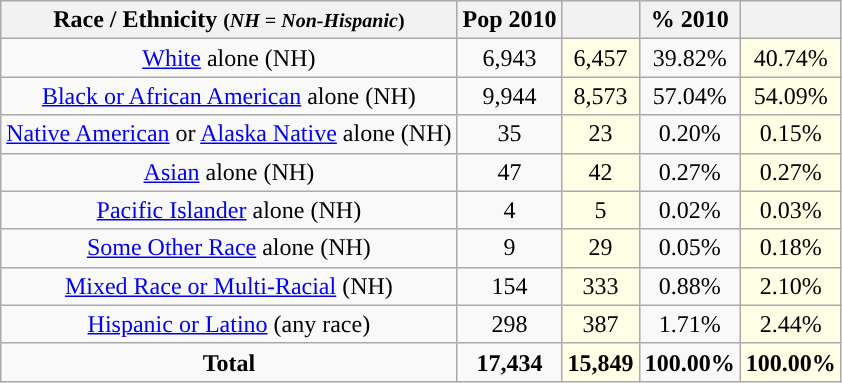<table class="wikitable" style="text-align:center;">
<tr>
<th>Race / Ethnicity <small>(<em>NH = Non-Hispanic</em>)</small></th>
<th>Pop 2010</th>
<th></th>
<th>% 2010</th>
<th></th>
</tr>
<tr>
<td><a href='#'>White</a> alone (NH)</td>
<td>6,943</td>
<td style='background: #ffffe6;'>6,457</td>
<td>39.82%</td>
<td style='background: #ffffe6;'>40.74%</td>
</tr>
<tr>
<td><a href='#'>Black or African American</a> alone (NH)</td>
<td>9,944</td>
<td style='background: #ffffe6;'>8,573</td>
<td>57.04%</td>
<td style='background: #ffffe6;'>54.09%</td>
</tr>
<tr>
<td><a href='#'>Native American</a> or <a href='#'>Alaska Native</a> alone (NH)</td>
<td>35</td>
<td style='background: #ffffe6;'>23</td>
<td>0.20%</td>
<td style='background: #ffffe6;'>0.15%</td>
</tr>
<tr>
<td><a href='#'>Asian</a> alone (NH)</td>
<td>47</td>
<td style='background: #ffffe6;'>42</td>
<td>0.27%</td>
<td style='background: #ffffe6;'>0.27%</td>
</tr>
<tr>
<td><a href='#'>Pacific Islander</a> alone (NH)</td>
<td>4</td>
<td style='background: #ffffe6;'>5</td>
<td>0.02%</td>
<td style='background: #ffffe6;'>0.03%</td>
</tr>
<tr>
<td><a href='#'>Some Other Race</a> alone (NH)</td>
<td>9</td>
<td style='background: #ffffe6;'>29</td>
<td>0.05%</td>
<td style='background: #ffffe6;'>0.18%</td>
</tr>
<tr>
<td><a href='#'>Mixed Race or Multi-Racial</a> (NH)</td>
<td>154</td>
<td style='background: #ffffe6;'>333</td>
<td>0.88%</td>
<td style='background: #ffffe6;'>2.10%</td>
</tr>
<tr>
<td><a href='#'>Hispanic or Latino</a> (any race)</td>
<td>298</td>
<td style='background: #ffffe6;'>387</td>
<td>1.71%</td>
<td style='background: #ffffe6;'>2.44%</td>
</tr>
<tr>
<td><strong>Total</strong></td>
<td><strong>17,434</strong></td>
<td style='background: #ffffe6;'><strong>15,849</strong></td>
<td><strong>100.00%</strong></td>
<td style='background: #ffffe6;'><strong>100.00%</strong></td>
</tr>
</table>
